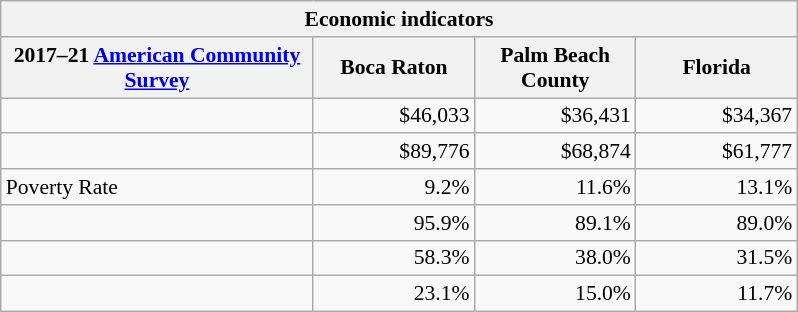<table class="wikitable" style="font-size: 90%; text-align: right;">
<tr>
<th colspan="4">Economic indicators</th>
</tr>
<tr>
<th style="width: 14em;">2017–21 <a href='#'>American Community Survey</a></th>
<th style="width: 7em;">Boca Raton</th>
<th style="width: 7em;">Palm Beach County</th>
<th style="width: 7em;">Florida</th>
</tr>
<tr>
<td style="text-align:left"></td>
<td>$46,033</td>
<td>$36,431</td>
<td>$34,367</td>
</tr>
<tr>
<td style="text-align:left"></td>
<td>$89,776</td>
<td>$68,874</td>
<td>$61,777</td>
</tr>
<tr>
<td style="text-align:left">Poverty Rate</td>
<td>9.2%</td>
<td>11.6%</td>
<td>13.1%</td>
</tr>
<tr>
<td style="text-align:left"></td>
<td>95.9%</td>
<td>89.1%</td>
<td>89.0%</td>
</tr>
<tr>
<td style="text-align:left"></td>
<td>58.3%</td>
<td>38.0%</td>
<td>31.5%</td>
</tr>
<tr>
<td style="text-align:left"></td>
<td>23.1%</td>
<td>15.0%</td>
<td>11.7%</td>
</tr>
</table>
